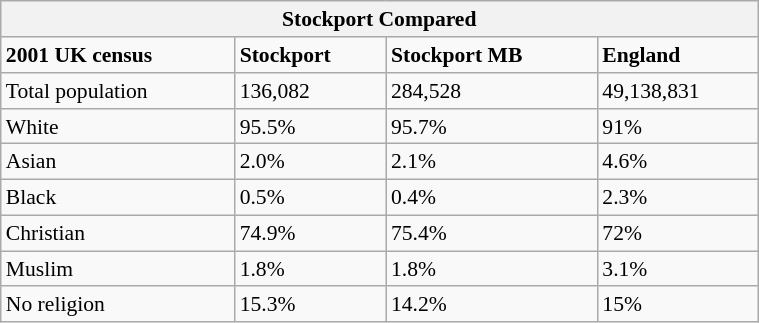<table class="wikitable" style="float: right; margin-left: 2em; width: 40%; font-size: 90%;" cellspacing="3">
<tr>
<th colspan=4>Stockport Compared</th>
</tr>
<tr>
<td><strong>2001 UK census</strong></td>
<td><strong>Stockport</strong></td>
<td><strong>Stockport MB</strong></td>
<td><strong>England</strong></td>
</tr>
<tr>
<td>Total population</td>
<td>136,082</td>
<td>284,528</td>
<td>49,138,831</td>
</tr>
<tr>
<td>White</td>
<td>95.5%</td>
<td>95.7%</td>
<td>91%</td>
</tr>
<tr>
<td>Asian</td>
<td>2.0%</td>
<td>2.1%</td>
<td>4.6%</td>
</tr>
<tr>
<td>Black</td>
<td>0.5%</td>
<td>0.4%</td>
<td>2.3%</td>
</tr>
<tr>
<td>Christian</td>
<td>74.9%</td>
<td>75.4%</td>
<td>72%</td>
</tr>
<tr>
<td>Muslim</td>
<td>1.8%</td>
<td>1.8%</td>
<td>3.1%</td>
</tr>
<tr>
<td>No religion</td>
<td>15.3%</td>
<td>14.2%</td>
<td>15%</td>
</tr>
</table>
